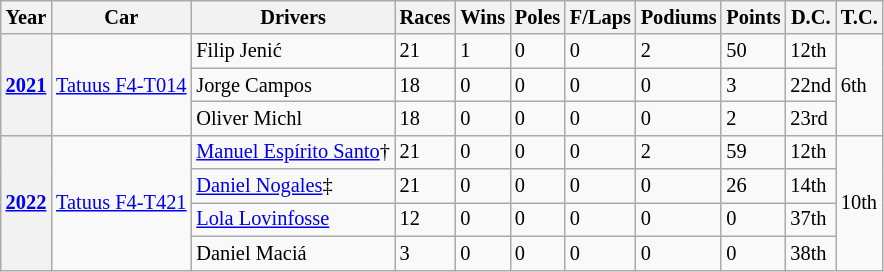<table class="wikitable" style="font-size:85%">
<tr>
<th>Year</th>
<th>Car</th>
<th>Drivers</th>
<th>Races</th>
<th>Wins</th>
<th>Poles</th>
<th>F/Laps</th>
<th>Podiums</th>
<th>Points</th>
<th>D.C.</th>
<th>T.C.</th>
</tr>
<tr>
<th rowspan="3"><a href='#'>2021</a></th>
<td rowspan="3"><a href='#'>Tatuus F4-T014</a></td>
<td> Filip Jenić</td>
<td>21</td>
<td>1</td>
<td>0</td>
<td>0</td>
<td>2</td>
<td>50</td>
<td>12th</td>
<td rowspan="3">6th</td>
</tr>
<tr>
<td> Jorge Campos</td>
<td>18</td>
<td>0</td>
<td>0</td>
<td>0</td>
<td>0</td>
<td>3</td>
<td>22nd</td>
</tr>
<tr>
<td> Oliver Michl</td>
<td>18</td>
<td>0</td>
<td>0</td>
<td>0</td>
<td>0</td>
<td>2</td>
<td>23rd</td>
</tr>
<tr>
<th rowspan="4"><a href='#'>2022</a></th>
<td rowspan="4"><a href='#'>Tatuus F4-T421</a></td>
<td> <a href='#'>Manuel Espírito Santo</a>†</td>
<td>21</td>
<td>0</td>
<td>0</td>
<td>0</td>
<td>2</td>
<td>59</td>
<td>12th</td>
<td rowspan="4">10th</td>
</tr>
<tr>
<td> <a href='#'>Daniel Nogales</a>‡</td>
<td>21</td>
<td>0</td>
<td>0</td>
<td>0</td>
<td>0</td>
<td>26</td>
<td>14th</td>
</tr>
<tr>
<td> <a href='#'>Lola Lovinfosse</a></td>
<td>12</td>
<td>0</td>
<td>0</td>
<td>0</td>
<td>0</td>
<td>0</td>
<td>37th</td>
</tr>
<tr>
<td> Daniel Maciá</td>
<td>3</td>
<td>0</td>
<td>0</td>
<td>0</td>
<td>0</td>
<td>0</td>
<td>38th</td>
</tr>
</table>
